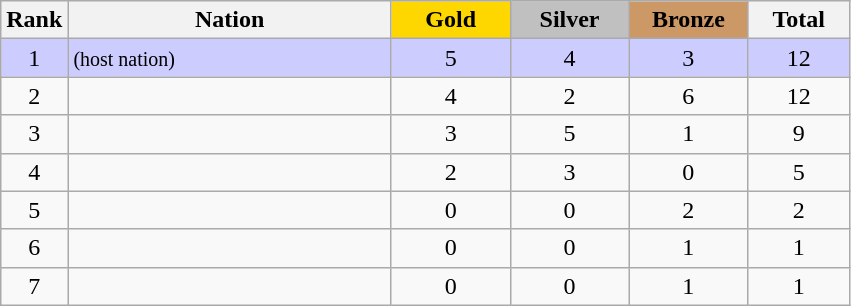<table class="wikitable sortable plainrowheaders" style="text-align:center;max-width: 15cm; width: 100%">
<tr>
<th scope="col" style="width:4%">Rank</th>
<th scope="col">Nation</th>
<th scope="col" style="background-color:gold; width:14%;">Gold</th>
<th scope="col" style="background-color:silver; width:14%;">Silver</th>
<th scope="col" style="background-color:#cc9966; width:14%;">Bronze</th>
<th scope="col" style="width:12%;">Total</th>
</tr>
<tr style="background:#ccccff">
<td>1</td>
<td align=left> <small>(host nation)</small></td>
<td>5</td>
<td>4</td>
<td>3</td>
<td>12</td>
</tr>
<tr>
<td>2</td>
<td align=left></td>
<td>4</td>
<td>2</td>
<td>6</td>
<td>12</td>
</tr>
<tr>
<td>3</td>
<td align=left></td>
<td>3</td>
<td>5</td>
<td>1</td>
<td>9</td>
</tr>
<tr>
<td>4</td>
<td align=left></td>
<td>2</td>
<td>3</td>
<td>0</td>
<td>5</td>
</tr>
<tr>
<td>5</td>
<td align=left></td>
<td>0</td>
<td>0</td>
<td>2</td>
<td>2</td>
</tr>
<tr>
<td>6</td>
<td align=left></td>
<td>0</td>
<td>0</td>
<td>1</td>
<td>1</td>
</tr>
<tr>
<td>7</td>
<td align=left></td>
<td>0</td>
<td>0</td>
<td>1</td>
<td>1</td>
</tr>
</table>
